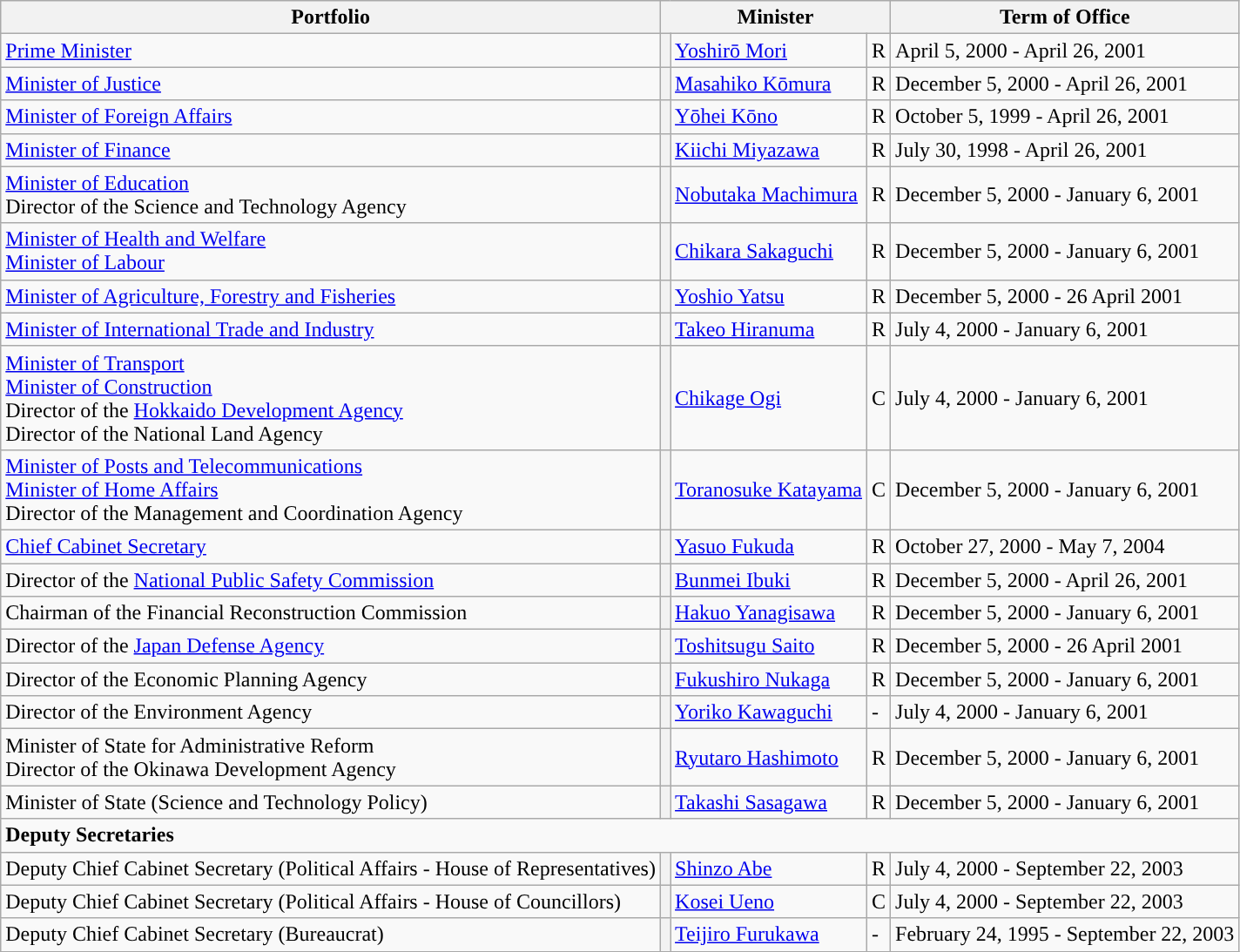<table class="wikitable">
<tr>
<th>Portfolio</th>
<th colspan=3>Minister</th>
<th>Term of Office</th>
</tr>
<tr>
<td><a href='#'>Prime Minister</a></td>
<th style="color:inherit;background-color: "></th>
<td><a href='#'>Yoshirō Mori</a></td>
<td>R</td>
<td>April 5, 2000 - April 26, 2001</td>
</tr>
<tr>
<td><a href='#'>Minister of Justice</a></td>
<th style="color:inherit;background-color: "></th>
<td><a href='#'>Masahiko Kōmura</a></td>
<td>R</td>
<td>December 5, 2000 - April 26, 2001</td>
</tr>
<tr>
<td><a href='#'>Minister of Foreign Affairs</a></td>
<th style="color:inherit;background-color: "></th>
<td><a href='#'>Yōhei Kōno</a></td>
<td>R</td>
<td>October 5, 1999 - April 26, 2001</td>
</tr>
<tr>
<td><a href='#'>Minister of Finance</a></td>
<th style="color:inherit;background-color: "></th>
<td><a href='#'>Kiichi Miyazawa</a></td>
<td>R</td>
<td>July 30, 1998 - April 26, 2001</td>
</tr>
<tr>
<td><a href='#'>Minister of Education</a> <br>Director of the Science and Technology Agency</td>
<th style="color:inherit;background-color: "></th>
<td><a href='#'>Nobutaka Machimura</a></td>
<td>R</td>
<td>December 5, 2000 - January 6, 2001</td>
</tr>
<tr>
<td><a href='#'>Minister of Health and Welfare</a> <br><a href='#'>Minister of Labour</a></td>
<th style="color:inherit;background-color: "></th>
<td><a href='#'>Chikara Sakaguchi</a></td>
<td>R</td>
<td>December 5, 2000 - January 6, 2001</td>
</tr>
<tr>
<td><a href='#'>Minister of Agriculture, Forestry and Fisheries</a></td>
<th style="color:inherit;background-color: "></th>
<td><a href='#'>Yoshio Yatsu</a></td>
<td>R</td>
<td>December 5, 2000 - 26 April 2001</td>
</tr>
<tr>
<td><a href='#'>Minister of International Trade and Industry</a></td>
<th style="color:inherit;background-color: "></th>
<td><a href='#'>Takeo Hiranuma</a></td>
<td>R</td>
<td>July 4, 2000 - January 6, 2001</td>
</tr>
<tr>
<td><a href='#'>Minister of Transport</a> <br><a href='#'>Minister of Construction</a> <br>Director of the <a href='#'>Hokkaido Development Agency</a> <br>Director of the National Land Agency</td>
<th style="color:inherit;background-color: "></th>
<td><a href='#'>Chikage Ogi</a></td>
<td>C</td>
<td>July 4, 2000 - January 6, 2001</td>
</tr>
<tr>
<td><a href='#'>Minister of Posts and Telecommunications</a> <br><a href='#'>Minister of Home Affairs</a> <br>Director of the Management and Coordination Agency</td>
<th style="color:inherit;background-color: "></th>
<td><a href='#'>Toranosuke Katayama</a></td>
<td>C</td>
<td>December 5, 2000 - January 6, 2001</td>
</tr>
<tr>
<td><a href='#'>Chief Cabinet Secretary</a></td>
<th style="color:inherit;background-color: "></th>
<td><a href='#'>Yasuo Fukuda</a></td>
<td>R</td>
<td>October 27, 2000 - May 7, 2004</td>
</tr>
<tr>
<td>Director of the <a href='#'>National Public Safety Commission</a></td>
<th style="color:inherit;background-color: "></th>
<td><a href='#'>Bunmei Ibuki</a></td>
<td>R</td>
<td>December 5, 2000 - April 26, 2001</td>
</tr>
<tr>
<td>Chairman of the Financial Reconstruction Commission</td>
<th style="color:inherit;background-color: "></th>
<td><a href='#'>Hakuo Yanagisawa</a></td>
<td>R</td>
<td>December 5, 2000 - January 6, 2001</td>
</tr>
<tr>
<td>Director of the <a href='#'>Japan Defense Agency</a></td>
<th style="color:inherit;background-color: "></th>
<td><a href='#'>Toshitsugu Saito</a></td>
<td>R</td>
<td>December 5, 2000 - 26 April 2001</td>
</tr>
<tr>
<td>Director of the Economic Planning Agency</td>
<th style="color:inherit;background-color: "></th>
<td><a href='#'>Fukushiro Nukaga</a></td>
<td>R</td>
<td>December 5, 2000 - January 6, 2001</td>
</tr>
<tr>
<td>Director of the Environment Agency</td>
<th style="color:inherit;background-color: "></th>
<td><a href='#'>Yoriko Kawaguchi</a></td>
<td>-</td>
<td>July 4, 2000 - January 6, 2001</td>
</tr>
<tr>
<td>Minister of State for Administrative Reform <br>Director of the Okinawa Development Agency</td>
<th style="color:inherit;background-color: "></th>
<td><a href='#'>Ryutaro Hashimoto</a></td>
<td>R</td>
<td>December 5, 2000 - January 6, 2001</td>
</tr>
<tr>
<td>Minister of State (Science and Technology Policy)</td>
<th style="color:inherit;background-color: "></th>
<td><a href='#'>Takashi Sasagawa</a></td>
<td>R</td>
<td>December 5, 2000 - January 6, 2001</td>
</tr>
<tr>
<td colspan=5><strong>Deputy Secretaries</strong></td>
</tr>
<tr>
<td>Deputy Chief Cabinet Secretary (Political Affairs - House of Representatives)</td>
<th style="color:inherit;background-color: "></th>
<td><a href='#'>Shinzo Abe</a></td>
<td>R</td>
<td>July 4, 2000 - September 22, 2003</td>
</tr>
<tr>
<td>Deputy Chief Cabinet Secretary (Political Affairs - House of Councillors)</td>
<th style="color:inherit;background-color: "></th>
<td><a href='#'>Kosei Ueno</a></td>
<td>C</td>
<td>July 4, 2000 - September 22, 2003</td>
</tr>
<tr>
<td>Deputy Chief Cabinet Secretary (Bureaucrat)</td>
<th style="color:inherit;background-color: "></th>
<td><a href='#'>Teijiro Furukawa</a></td>
<td>-</td>
<td>February 24, 1995 - September 22, 2003</td>
</tr>
</table>
